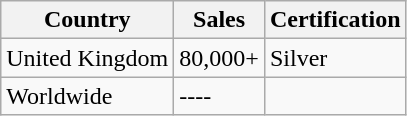<table class="wikitable">
<tr>
<th>Country</th>
<th>Sales</th>
<th>Certification</th>
</tr>
<tr>
<td>United Kingdom</td>
<td>80,000+</td>
<td>Silver</td>
</tr>
<tr>
<td>Worldwide</td>
<td>----</td>
<td></td>
</tr>
</table>
